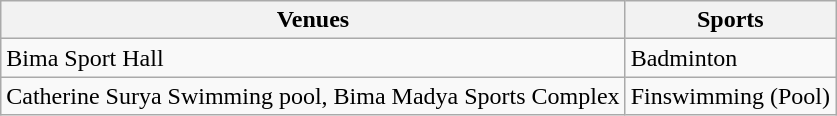<table class="wikitable">
<tr>
<th>Venues</th>
<th>Sports</th>
</tr>
<tr>
<td>Bima Sport Hall</td>
<td>Badminton</td>
</tr>
<tr>
<td>Catherine Surya Swimming pool, Bima Madya Sports Complex</td>
<td>Finswimming (Pool)</td>
</tr>
</table>
